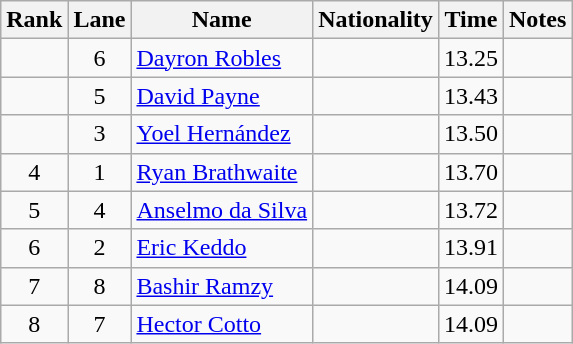<table class="wikitable sortable" style="text-align:center">
<tr>
<th>Rank</th>
<th>Lane</th>
<th>Name</th>
<th>Nationality</th>
<th>Time</th>
<th>Notes</th>
</tr>
<tr>
<td></td>
<td>6</td>
<td align=left><a href='#'>Dayron Robles</a></td>
<td align=left></td>
<td>13.25</td>
<td></td>
</tr>
<tr>
<td></td>
<td>5</td>
<td align=left><a href='#'>David Payne</a></td>
<td align=left></td>
<td>13.43</td>
<td></td>
</tr>
<tr>
<td></td>
<td>3</td>
<td align=left><a href='#'>Yoel Hernández</a></td>
<td align=left></td>
<td>13.50</td>
<td></td>
</tr>
<tr>
<td>4</td>
<td>1</td>
<td align=left><a href='#'>Ryan Brathwaite</a></td>
<td align=left></td>
<td>13.70</td>
<td></td>
</tr>
<tr>
<td>5</td>
<td>4</td>
<td align=left><a href='#'>Anselmo da Silva</a></td>
<td align=left></td>
<td>13.72</td>
<td></td>
</tr>
<tr>
<td>6</td>
<td>2</td>
<td align=left><a href='#'>Eric Keddo</a></td>
<td align=left></td>
<td>13.91</td>
<td></td>
</tr>
<tr>
<td>7</td>
<td>8</td>
<td align=left><a href='#'>Bashir Ramzy</a></td>
<td align=left></td>
<td>14.09</td>
<td></td>
</tr>
<tr>
<td>8</td>
<td>7</td>
<td align=left><a href='#'>Hector Cotto</a></td>
<td align=left></td>
<td>14.09</td>
<td></td>
</tr>
</table>
